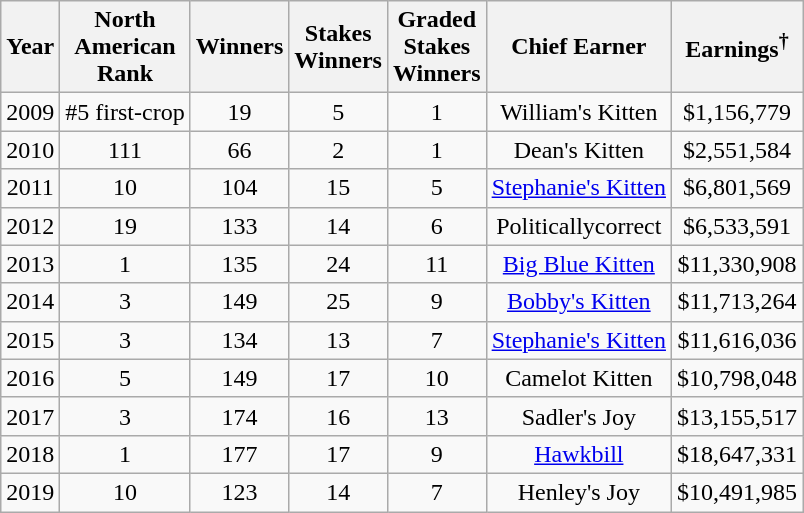<table class="wikitable sortable" style="text-align:center">
<tr>
<th scope="col">Year</th>
<th scope="col">North <br>American <br>Rank</th>
<th scope="col">Winners</th>
<th scope="col">Stakes <br>Winners</th>
<th scope="col">Graded <br>Stakes <br>Winners</th>
<th scope="col">Chief Earner</th>
<th scope="col">Earnings<sup>†</sup></th>
</tr>
<tr>
<td>2009</td>
<td>#5 first-crop</td>
<td>19</td>
<td>5</td>
<td>1</td>
<td>William's Kitten</td>
<td>$1,156,779</td>
</tr>
<tr>
<td>2010</td>
<td>111</td>
<td>66</td>
<td>2</td>
<td>1</td>
<td>Dean's Kitten</td>
<td>$2,551,584</td>
</tr>
<tr>
<td>2011</td>
<td>10</td>
<td>104</td>
<td>15</td>
<td>5</td>
<td><a href='#'>Stephanie's Kitten</a></td>
<td>$6,801,569</td>
</tr>
<tr>
<td>2012</td>
<td>19</td>
<td>133</td>
<td>14</td>
<td>6</td>
<td>Politicallycorrect</td>
<td>$6,533,591</td>
</tr>
<tr>
<td>2013</td>
<td>1</td>
<td>135</td>
<td>24</td>
<td>11</td>
<td><a href='#'>Big Blue Kitten</a></td>
<td>$11,330,908</td>
</tr>
<tr>
<td>2014</td>
<td>3</td>
<td>149</td>
<td>25</td>
<td>9</td>
<td><a href='#'>Bobby's Kitten</a></td>
<td>$11,713,264</td>
</tr>
<tr>
<td>2015</td>
<td>3</td>
<td>134</td>
<td>13</td>
<td>7</td>
<td><a href='#'>Stephanie's Kitten</a></td>
<td>$11,616,036</td>
</tr>
<tr>
<td>2016</td>
<td>5</td>
<td>149</td>
<td>17</td>
<td>10</td>
<td>Camelot Kitten</td>
<td>$10,798,048</td>
</tr>
<tr>
<td>2017</td>
<td>3</td>
<td>174</td>
<td>16</td>
<td>13</td>
<td>Sadler's Joy</td>
<td>$13,155,517</td>
</tr>
<tr>
<td>2018</td>
<td>1</td>
<td>177</td>
<td>17</td>
<td>9</td>
<td><a href='#'>Hawkbill</a></td>
<td>$18,647,331</td>
</tr>
<tr>
<td>2019</td>
<td>10</td>
<td>123</td>
<td>14</td>
<td>7</td>
<td>Henley's Joy</td>
<td>$10,491,985</td>
</tr>
</table>
